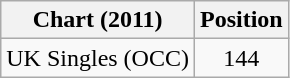<table class="wikitable">
<tr>
<th>Chart (2011)</th>
<th>Position</th>
</tr>
<tr>
<td>UK Singles (OCC)</td>
<td align="center">144</td>
</tr>
</table>
